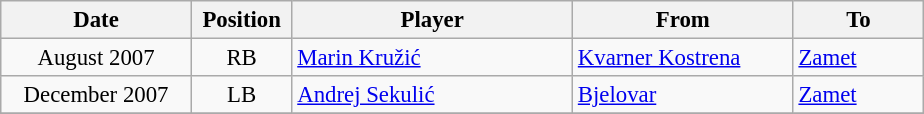<table class="wikitable" style="font-size:95%; text-align:center;">
<tr>
<th width=120>Date</th>
<th width=60>Position</th>
<th width=180>Player</th>
<th width=140>From</th>
<th width=80>To</th>
</tr>
<tr>
<td>August 2007</td>
<td>RB</td>
<td style="text-align:left;"> <a href='#'>Marin Kružić</a></td>
<td style="text-align:left;"> <a href='#'>Kvarner Kostrena</a></td>
<td style="text-align:left;"><a href='#'>Zamet</a></td>
</tr>
<tr>
<td>December 2007</td>
<td>LB</td>
<td style="text-align:left;"> <a href='#'>Andrej Sekulić</a></td>
<td style="text-align:left;"> <a href='#'>Bjelovar</a></td>
<td style="text-align:left;"><a href='#'>Zamet</a></td>
</tr>
<tr>
</tr>
</table>
